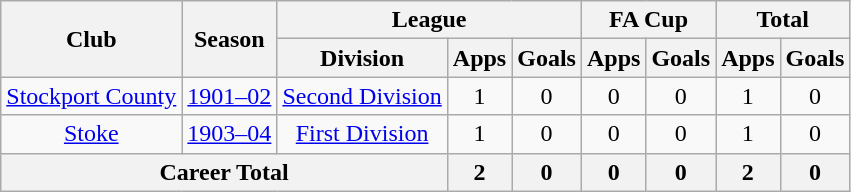<table class="wikitable" style="text-align: center;">
<tr>
<th rowspan="2">Club</th>
<th rowspan="2">Season</th>
<th colspan="3">League</th>
<th colspan="2">FA Cup</th>
<th colspan="2">Total</th>
</tr>
<tr>
<th>Division</th>
<th>Apps</th>
<th>Goals</th>
<th>Apps</th>
<th>Goals</th>
<th>Apps</th>
<th>Goals</th>
</tr>
<tr>
<td><a href='#'>Stockport County</a></td>
<td><a href='#'>1901–02</a></td>
<td><a href='#'>Second Division</a></td>
<td>1</td>
<td>0</td>
<td>0</td>
<td>0</td>
<td>1</td>
<td>0</td>
</tr>
<tr>
<td><a href='#'>Stoke</a></td>
<td><a href='#'>1903–04</a></td>
<td><a href='#'>First Division</a></td>
<td>1</td>
<td>0</td>
<td>0</td>
<td>0</td>
<td>1</td>
<td>0</td>
</tr>
<tr>
<th colspan="3">Career Total</th>
<th>2</th>
<th>0</th>
<th>0</th>
<th>0</th>
<th>2</th>
<th>0</th>
</tr>
</table>
